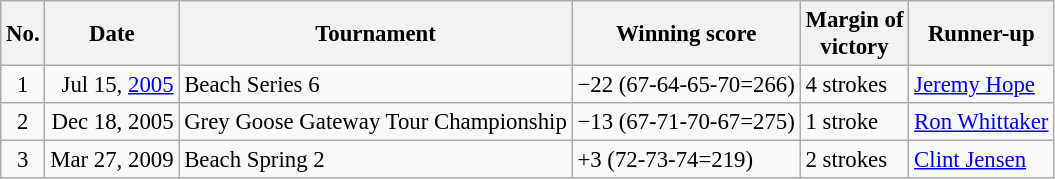<table class="wikitable" style="font-size:95%;">
<tr>
<th>No.</th>
<th>Date</th>
<th>Tournament</th>
<th>Winning score</th>
<th>Margin of<br>victory</th>
<th>Runner-up</th>
</tr>
<tr>
<td align=center>1</td>
<td align=right>Jul 15, <a href='#'>2005</a></td>
<td>Beach Series 6</td>
<td>−22 (67-64-65-70=266)</td>
<td>4 strokes</td>
<td> <a href='#'>Jeremy Hope</a></td>
</tr>
<tr>
<td align=center>2</td>
<td align=right>Dec 18, 2005</td>
<td>Grey Goose Gateway Tour Championship</td>
<td>−13 (67-71-70-67=275)</td>
<td>1 stroke</td>
<td> <a href='#'>Ron Whittaker</a></td>
</tr>
<tr>
<td align=center>3</td>
<td align=right>Mar 27, 2009</td>
<td>Beach Spring 2</td>
<td>+3 (72-73-74=219)</td>
<td>2 strokes</td>
<td> <a href='#'>Clint Jensen</a></td>
</tr>
</table>
